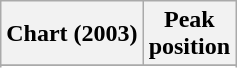<table class="wikitable">
<tr>
<th align="left">Chart (2003)</th>
<th align="left">Peak<br>position</th>
</tr>
<tr>
</tr>
<tr>
</tr>
<tr>
</tr>
</table>
